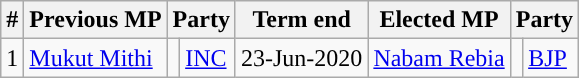<table class="wikitable">
<tr>
<th>#</th>
<th>Previous MP</th>
<th colspan="2">Party</th>
<th>Term end</th>
<th>Elected MP</th>
<th colspan="2">Party</th>
</tr>
<tr>
<td>1</td>
<td><a href='#'>Mukut Mithi</a></td>
<td width="1px"></td>
<td><a href='#'>INC</a></td>
<td>23-Jun-2020</td>
<td><a href='#'>Nabam Rebia</a></td>
<td></td>
<td><a href='#'>BJP</a></td>
</tr>
</table>
